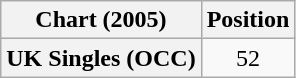<table class="wikitable plainrowheaders" style="text-align:center">
<tr>
<th>Chart (2005)</th>
<th>Position</th>
</tr>
<tr>
<th scope="row">UK Singles (OCC)</th>
<td>52</td>
</tr>
</table>
